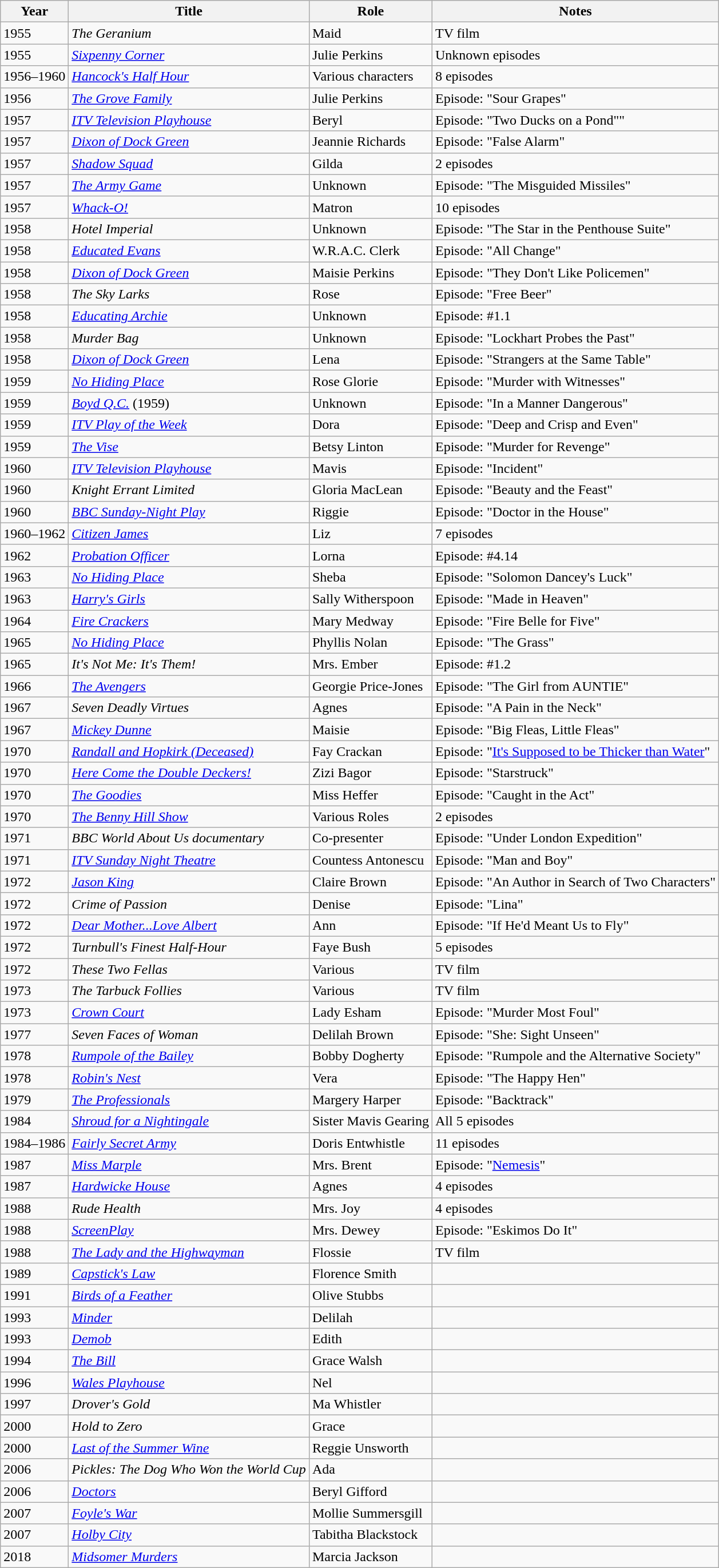<table class="wikitable">
<tr>
<th>Year</th>
<th>Title</th>
<th>Role</th>
<th>Notes</th>
</tr>
<tr>
<td>1955</td>
<td><em>The Geranium</em></td>
<td>Maid</td>
<td>TV film</td>
</tr>
<tr>
<td>1955</td>
<td><em><a href='#'>Sixpenny Corner</a></em></td>
<td>Julie Perkins</td>
<td>Unknown episodes</td>
</tr>
<tr>
<td>1956–1960</td>
<td><em><a href='#'>Hancock's Half Hour</a></em></td>
<td>Various characters</td>
<td>8 episodes</td>
</tr>
<tr>
<td>1956</td>
<td><em><a href='#'>The Grove Family</a></em></td>
<td>Julie Perkins</td>
<td>Episode: "Sour Grapes"</td>
</tr>
<tr>
<td>1957</td>
<td><em><a href='#'>ITV Television Playhouse</a></em></td>
<td>Beryl</td>
<td>Episode: "Two Ducks on a Pond""</td>
</tr>
<tr>
<td>1957</td>
<td><em><a href='#'>Dixon of Dock Green</a></em></td>
<td>Jeannie Richards</td>
<td>Episode: "False Alarm"</td>
</tr>
<tr>
<td>1957</td>
<td><em><a href='#'>Shadow Squad</a></em></td>
<td>Gilda</td>
<td>2 episodes</td>
</tr>
<tr>
<td>1957</td>
<td><em><a href='#'>The Army Game</a></em></td>
<td>Unknown</td>
<td>Episode: "The Misguided Missiles"</td>
</tr>
<tr>
<td>1957</td>
<td><em><a href='#'>Whack-O!</a></em></td>
<td>Matron</td>
<td>10 episodes</td>
</tr>
<tr>
<td>1958</td>
<td><em>Hotel Imperial</em></td>
<td>Unknown</td>
<td>Episode: "The Star in the Penthouse Suite"</td>
</tr>
<tr>
<td>1958</td>
<td><em><a href='#'>Educated Evans</a></em></td>
<td>W.R.A.C. Clerk</td>
<td>Episode: "All Change"</td>
</tr>
<tr>
<td>1958</td>
<td><em><a href='#'>Dixon of Dock Green</a></em></td>
<td>Maisie Perkins</td>
<td>Episode: "They Don't Like Policemen"</td>
</tr>
<tr>
<td>1958</td>
<td><em>The Sky Larks</em></td>
<td>Rose</td>
<td>Episode: "Free Beer"</td>
</tr>
<tr>
<td>1958</td>
<td><em><a href='#'>Educating Archie</a></em></td>
<td>Unknown</td>
<td>Episode: #1.1</td>
</tr>
<tr>
<td>1958</td>
<td><em>Murder Bag</em></td>
<td>Unknown</td>
<td>Episode: "Lockhart Probes the Past"</td>
</tr>
<tr>
<td>1958</td>
<td><em><a href='#'>Dixon of Dock Green</a></em></td>
<td>Lena</td>
<td>Episode: "Strangers at the Same Table"</td>
</tr>
<tr>
<td>1959</td>
<td><em><a href='#'>No Hiding Place</a></em></td>
<td>Rose Glorie</td>
<td>Episode: "Murder with Witnesses"</td>
</tr>
<tr>
<td>1959</td>
<td><em><a href='#'>Boyd Q.C.</a></em> (1959)</td>
<td>Unknown</td>
<td>Episode: "In a Manner Dangerous"</td>
</tr>
<tr>
<td>1959</td>
<td><em><a href='#'>ITV Play of the Week</a></em></td>
<td>Dora</td>
<td>Episode: "Deep and Crisp and Even"</td>
</tr>
<tr>
<td>1959</td>
<td><em><a href='#'>The Vise</a></em></td>
<td>Betsy Linton</td>
<td>Episode: "Murder for Revenge"</td>
</tr>
<tr>
<td>1960</td>
<td><em><a href='#'>ITV Television Playhouse</a></em></td>
<td>Mavis</td>
<td>Episode: "Incident"</td>
</tr>
<tr>
<td>1960</td>
<td><em>Knight Errant Limited</em></td>
<td>Gloria MacLean</td>
<td>Episode: "Beauty and the Feast"</td>
</tr>
<tr>
<td>1960</td>
<td><em><a href='#'>BBC Sunday-Night Play</a></em></td>
<td>Riggie</td>
<td>Episode: "Doctor in the House"</td>
</tr>
<tr>
<td>1960–1962</td>
<td><em><a href='#'>Citizen James</a></em></td>
<td>Liz</td>
<td>7 episodes</td>
</tr>
<tr>
<td>1962</td>
<td><em><a href='#'>Probation Officer</a></em></td>
<td>Lorna</td>
<td>Episode: #4.14</td>
</tr>
<tr>
<td>1963</td>
<td><em><a href='#'>No Hiding Place</a></em></td>
<td>Sheba</td>
<td>Episode: "Solomon Dancey's Luck"</td>
</tr>
<tr>
<td>1963</td>
<td><em><a href='#'>Harry's Girls</a></em></td>
<td>Sally Witherspoon</td>
<td>Episode: "Made in Heaven"</td>
</tr>
<tr>
<td>1964</td>
<td><em><a href='#'>Fire Crackers</a></em></td>
<td>Mary Medway</td>
<td>Episode: "Fire Belle for Five"</td>
</tr>
<tr>
<td>1965</td>
<td><em><a href='#'>No Hiding Place</a></em></td>
<td>Phyllis Nolan</td>
<td>Episode: "The Grass"</td>
</tr>
<tr>
<td>1965</td>
<td><em>It's Not Me: It's Them!</em></td>
<td>Mrs. Ember</td>
<td>Episode: #1.2</td>
</tr>
<tr>
<td>1966</td>
<td><em><a href='#'>The Avengers</a></em></td>
<td>Georgie Price-Jones</td>
<td>Episode: "The Girl from AUNTIE"</td>
</tr>
<tr>
<td>1967</td>
<td><em>Seven Deadly Virtues</em></td>
<td>Agnes</td>
<td>Episode: "A Pain in the Neck"</td>
</tr>
<tr>
<td>1967</td>
<td><em><a href='#'>Mickey Dunne</a></em></td>
<td>Maisie</td>
<td>Episode: "Big Fleas, Little Fleas"</td>
</tr>
<tr>
<td>1970</td>
<td><em><a href='#'>Randall and Hopkirk (Deceased)</a></em></td>
<td>Fay Crackan</td>
<td>Episode: "<a href='#'>It's Supposed to be Thicker than Water</a>"</td>
</tr>
<tr>
<td>1970</td>
<td><em><a href='#'>Here Come the Double Deckers!</a></em></td>
<td>Zizi Bagor</td>
<td>Episode: "Starstruck"</td>
</tr>
<tr>
<td>1970</td>
<td><em><a href='#'>The Goodies</a></em></td>
<td>Miss Heffer</td>
<td>Episode: "Caught in the Act"</td>
</tr>
<tr>
<td>1970</td>
<td><em><a href='#'>The Benny Hill Show</a></em></td>
<td>Various Roles</td>
<td>2 episodes</td>
</tr>
<tr>
<td>1971</td>
<td><em>BBC World About Us documentary</em></td>
<td>Co-presenter</td>
<td>Episode: "Under London Expedition"</td>
</tr>
<tr>
<td>1971</td>
<td><em><a href='#'>ITV Sunday Night Theatre</a></em></td>
<td>Countess Antonescu</td>
<td>Episode: "Man and Boy"</td>
</tr>
<tr>
<td>1972</td>
<td><em><a href='#'>Jason King</a></em></td>
<td>Claire Brown</td>
<td>Episode: "An Author in Search of Two Characters"</td>
</tr>
<tr>
<td>1972</td>
<td><em>Crime of Passion</em></td>
<td>Denise</td>
<td>Episode: "Lina"</td>
</tr>
<tr>
<td>1972</td>
<td><em><a href='#'>Dear Mother...Love Albert</a></em></td>
<td>Ann</td>
<td>Episode: "If He'd Meant Us to Fly"</td>
</tr>
<tr>
<td>1972</td>
<td><em>Turnbull's Finest Half-Hour</em></td>
<td>Faye Bush</td>
<td>5 episodes</td>
</tr>
<tr>
<td>1972</td>
<td><em>These Two Fellas</em></td>
<td>Various</td>
<td>TV film</td>
</tr>
<tr>
<td>1973</td>
<td><em>The Tarbuck Follies</em></td>
<td>Various</td>
<td>TV film</td>
</tr>
<tr>
<td>1973</td>
<td><em><a href='#'>Crown Court</a></em></td>
<td>Lady Esham</td>
<td>Episode: "Murder Most Foul"</td>
</tr>
<tr>
<td>1977</td>
<td><em>Seven Faces of Woman</em></td>
<td>Delilah Brown</td>
<td>Episode: "She: Sight Unseen"</td>
</tr>
<tr>
<td>1978</td>
<td><em><a href='#'>Rumpole of the Bailey</a></em></td>
<td>Bobby Dogherty</td>
<td>Episode: "Rumpole and the Alternative Society"</td>
</tr>
<tr>
<td>1978</td>
<td><em><a href='#'>Robin's Nest</a></em></td>
<td>Vera</td>
<td>Episode: "The Happy Hen"</td>
</tr>
<tr>
<td>1979</td>
<td><em><a href='#'>The Professionals</a></em></td>
<td>Margery Harper</td>
<td>Episode: "Backtrack"</td>
</tr>
<tr>
<td>1984</td>
<td><em><a href='#'>Shroud for a Nightingale</a></em></td>
<td>Sister Mavis Gearing</td>
<td>All 5 episodes</td>
</tr>
<tr>
<td>1984–1986</td>
<td><em><a href='#'>Fairly Secret Army</a></em></td>
<td>Doris Entwhistle</td>
<td>11 episodes</td>
</tr>
<tr>
<td>1987</td>
<td><em><a href='#'>Miss Marple</a></em></td>
<td>Mrs. Brent</td>
<td>Episode: "<a href='#'>Nemesis</a>"</td>
</tr>
<tr>
<td>1987</td>
<td><em><a href='#'>Hardwicke House</a></em></td>
<td>Agnes</td>
<td>4 episodes</td>
</tr>
<tr>
<td>1988</td>
<td><em>Rude Health</em></td>
<td>Mrs. Joy</td>
<td>4 episodes</td>
</tr>
<tr>
<td>1988</td>
<td><em><a href='#'>ScreenPlay</a></em></td>
<td>Mrs. Dewey</td>
<td>Episode: "Eskimos Do It"</td>
</tr>
<tr>
<td>1988</td>
<td><em><a href='#'>The Lady and the Highwayman</a></em></td>
<td>Flossie</td>
<td>TV film</td>
</tr>
<tr>
<td>1989</td>
<td><em><a href='#'>Capstick's Law</a></em></td>
<td>Florence Smith</td>
<td></td>
</tr>
<tr>
<td>1991</td>
<td><em><a href='#'>Birds of a Feather</a></em></td>
<td>Olive Stubbs</td>
<td></td>
</tr>
<tr>
<td>1993</td>
<td><em><a href='#'>Minder</a></em></td>
<td>Delilah</td>
<td></td>
</tr>
<tr>
<td>1993</td>
<td><em><a href='#'>Demob</a></em></td>
<td>Edith</td>
<td></td>
</tr>
<tr>
<td>1994</td>
<td><em><a href='#'>The Bill</a></em></td>
<td>Grace Walsh</td>
<td></td>
</tr>
<tr>
<td>1996</td>
<td><em><a href='#'>Wales Playhouse</a></em></td>
<td>Nel</td>
<td></td>
</tr>
<tr>
<td>1997</td>
<td><em>Drover's Gold</em></td>
<td>Ma Whistler</td>
<td></td>
</tr>
<tr>
<td>2000</td>
<td><em>Hold to Zero</em></td>
<td>Grace</td>
<td></td>
</tr>
<tr>
<td>2000</td>
<td><em><a href='#'>Last of the Summer Wine</a></em></td>
<td>Reggie Unsworth</td>
<td></td>
</tr>
<tr>
<td>2006</td>
<td><em>Pickles: The Dog Who Won the World Cup</em></td>
<td>Ada</td>
<td></td>
</tr>
<tr>
<td>2006</td>
<td><em><a href='#'>Doctors</a></em></td>
<td>Beryl Gifford</td>
<td></td>
</tr>
<tr>
<td>2007</td>
<td><em><a href='#'>Foyle's War</a></em></td>
<td>Mollie Summersgill</td>
<td></td>
</tr>
<tr>
<td>2007</td>
<td><em><a href='#'>Holby City</a></em></td>
<td>Tabitha Blackstock</td>
<td></td>
</tr>
<tr>
<td>2018</td>
<td><em><a href='#'>Midsomer Murders</a></em></td>
<td>Marcia Jackson</td>
<td></td>
</tr>
</table>
